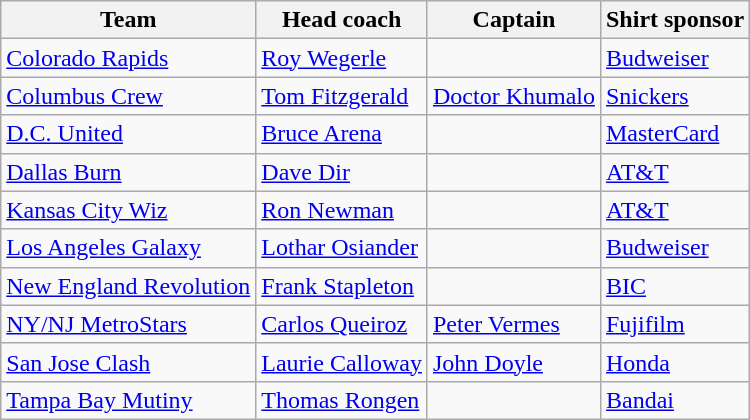<table class="wikitable sortable" style="text-align: left;">
<tr>
<th>Team</th>
<th>Head coach</th>
<th>Captain</th>
<th>Shirt sponsor</th>
</tr>
<tr>
<td><a href='#'>Colorado Rapids</a></td>
<td> <a href='#'>Roy Wegerle</a></td>
<td></td>
<td><a href='#'>Budweiser</a></td>
</tr>
<tr>
<td><a href='#'>Columbus Crew</a></td>
<td> <a href='#'>Tom Fitzgerald</a></td>
<td> <a href='#'>Doctor Khumalo</a></td>
<td><a href='#'>Snickers</a></td>
</tr>
<tr>
<td><a href='#'>D.C. United</a></td>
<td> <a href='#'>Bruce Arena</a></td>
<td></td>
<td><a href='#'>MasterCard</a></td>
</tr>
<tr>
<td><a href='#'>Dallas Burn</a></td>
<td> <a href='#'>Dave Dir</a></td>
<td></td>
<td><a href='#'>AT&T</a></td>
</tr>
<tr>
<td><a href='#'>Kansas City Wiz</a></td>
<td> <a href='#'>Ron Newman</a></td>
<td></td>
<td><a href='#'>AT&T</a></td>
</tr>
<tr>
<td><a href='#'>Los Angeles Galaxy</a></td>
<td> <a href='#'>Lothar Osiander</a></td>
<td></td>
<td><a href='#'>Budweiser</a></td>
</tr>
<tr>
<td><a href='#'>New England Revolution</a></td>
<td> <a href='#'>Frank Stapleton</a></td>
<td></td>
<td><a href='#'>BIC</a></td>
</tr>
<tr>
<td><a href='#'>NY/NJ MetroStars</a></td>
<td> <a href='#'>Carlos Queiroz</a></td>
<td> <a href='#'>Peter Vermes</a></td>
<td><a href='#'>Fujifilm</a></td>
</tr>
<tr>
<td><a href='#'>San Jose Clash</a></td>
<td> <a href='#'>Laurie Calloway</a></td>
<td> <a href='#'>John Doyle</a></td>
<td><a href='#'>Honda</a></td>
</tr>
<tr>
<td><a href='#'>Tampa Bay Mutiny</a></td>
<td> <a href='#'>Thomas Rongen</a></td>
<td></td>
<td><a href='#'>Bandai</a></td>
</tr>
</table>
